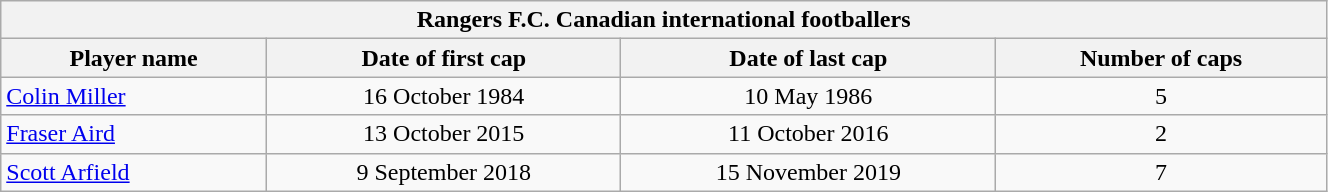<table class="wikitable plainrowheaders" style="width: 70%;">
<tr>
<th colspan=5>Rangers F.C. Canadian international footballers </th>
</tr>
<tr>
<th scope="col">Player name</th>
<th scope="col">Date of first cap</th>
<th scope="col">Date of last cap</th>
<th scope="col">Number of caps</th>
</tr>
<tr>
<td><a href='#'>Colin Miller</a></td>
<td align="center">16 October 1984</td>
<td align="center">10 May 1986</td>
<td align="center">5</td>
</tr>
<tr>
<td><a href='#'>Fraser Aird</a></td>
<td align="center">13 October 2015</td>
<td align="center">11 October 2016</td>
<td align="center">2</td>
</tr>
<tr>
<td><a href='#'>Scott Arfield</a></td>
<td align="center">9 September 2018</td>
<td align="center">15 November 2019</td>
<td align="center">7</td>
</tr>
</table>
